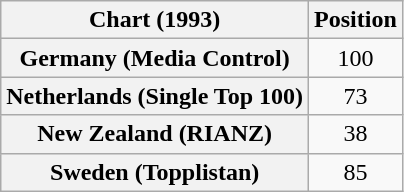<table class="wikitable sortable plainrowheaders">
<tr>
<th scope="col">Chart (1993)</th>
<th scope="col">Position</th>
</tr>
<tr>
<th scope="row">Germany (Media Control)</th>
<td align="center">100</td>
</tr>
<tr>
<th scope="row">Netherlands (Single Top 100)</th>
<td align="center">73</td>
</tr>
<tr>
<th scope="row">New Zealand (RIANZ)</th>
<td align="center">38</td>
</tr>
<tr>
<th scope="row">Sweden (Topplistan)</th>
<td align="center">85</td>
</tr>
</table>
